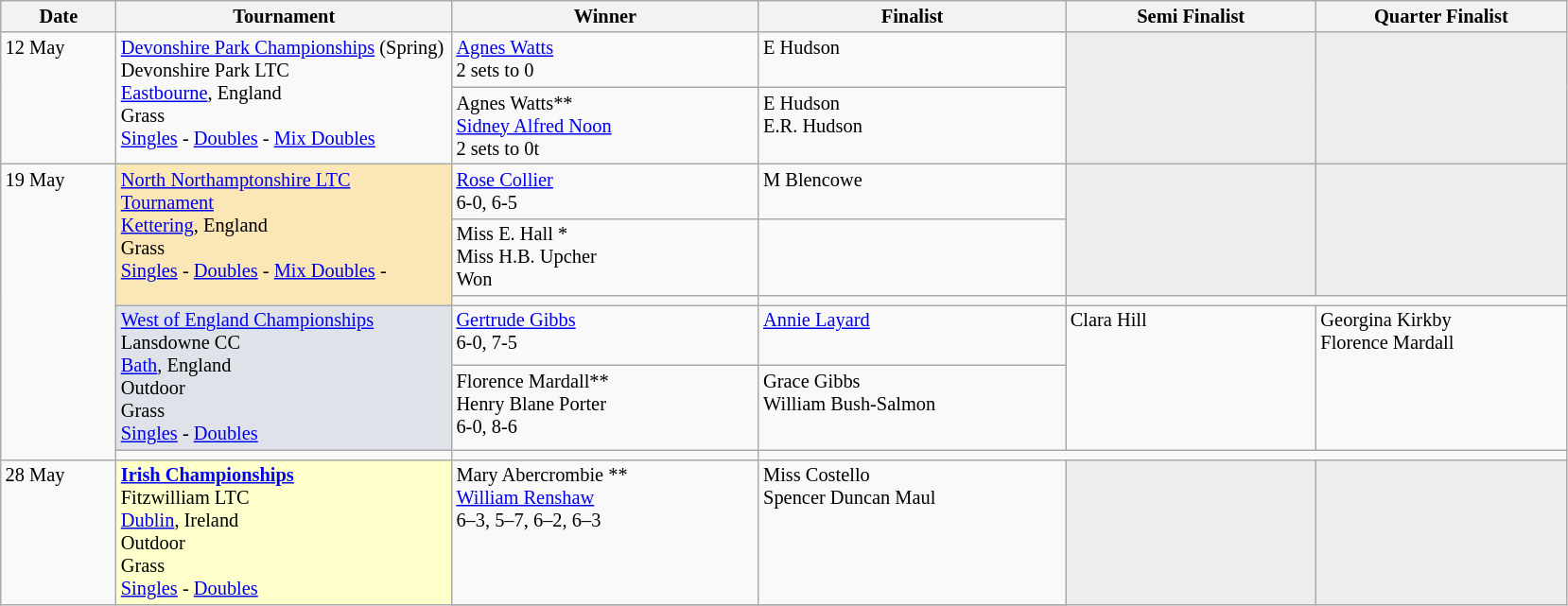<table class="wikitable" style="font-size:85%;">
<tr>
<th width="75">Date</th>
<th width="230">Tournament</th>
<th width="210">Winner</th>
<th width="210">Finalist</th>
<th width="170">Semi Finalist</th>
<th width="170">Quarter Finalist</th>
</tr>
<tr valign=top>
<td rowspan=2>12 May</td>
<td rowspan=2><a href='#'>Devonshire Park Championships</a> (Spring)<br>Devonshire Park LTC<br><a href='#'>Eastbourne</a>, England <br>Grass<br><a href='#'>Singles</a> - <a href='#'>Doubles</a> - <a href='#'>Mix Doubles</a></td>
<td> <a href='#'>Agnes Watts</a><br>2 sets to 0</td>
<td> E Hudson</td>
<td style="background:#ededed;" rowspan=2></td>
<td style="background:#ededed;" rowspan=2></td>
</tr>
<tr valign=top>
<td> Agnes Watts** <br> <a href='#'>Sidney Alfred Noon</a><br>2 sets to 0t</td>
<td> E Hudson<br> E.R. Hudson</td>
</tr>
<tr valign=top>
<td rowspan=6>19 May</td>
<td style="background:#fae7b5" rowspan=3><a href='#'>North Northamptonshire LTC Tournament</a><br><a href='#'>Kettering</a>, England<br>Grass<br><a href='#'>Singles</a> - <a href='#'>Doubles</a> -  <a href='#'>Mix Doubles</a> -</td>
<td> <a href='#'>Rose Collier </a><br>6-0, 6-5</td>
<td> M Blencowe</td>
<td style="background:#ededed;" rowspan=2></td>
<td style="background:#ededed;" rowspan=2></td>
</tr>
<tr valign=top>
<td> Miss E. Hall * <br> Miss H.B. Upcher<br>Won</td>
<td></td>
</tr>
<tr valign=top>
<td></td>
<td></td>
</tr>
<tr valign=top>
<td style="background:#dfe2e9" rowspan=2><a href='#'>West of England Championships</a><br>Lansdowne CC<br><a href='#'>Bath</a>, England<br>Outdoor<br>Grass<br><a href='#'>Singles</a> - <a href='#'>Doubles</a></td>
<td> <a href='#'>Gertrude Gibbs</a><br>6-0, 7-5</td>
<td> <a href='#'>Annie Layard</a></td>
<td rowspan=2> Clara Hill</td>
<td rowspan=2> Georgina Kirkby<br> Florence Mardall</td>
</tr>
<tr valign=top>
<td> Florence Mardall** <br> Henry Blane Porter<br>6-0, 8-6</td>
<td> Grace Gibbs<br> William Bush-Salmon</td>
</tr>
<tr valign=top>
<td></td>
<td></td>
</tr>
<tr valign=top>
<td rowspan=3>28 May</td>
<td style="background:#ffc;" rowspan=2><strong><a href='#'>Irish Championships</a></strong><br>Fitzwilliam LTC<br><a href='#'>Dublin</a>, Ireland<br>Outdoor<br>Grass<br><a href='#'>Singles</a> - <a href='#'>Doubles</a></td>
<td> Mary Abercrombie  ** <br>  <a href='#'>William Renshaw</a><br>6–3, 5–7, 6–2, 6–3</td>
<td> Miss Costello<br> Spencer Duncan Maul</td>
<td style="background:#ededed;" rowspan=2></td>
<td style="background:#ededed;" rowspan=2></td>
</tr>
<tr valign=top>
</tr>
</table>
